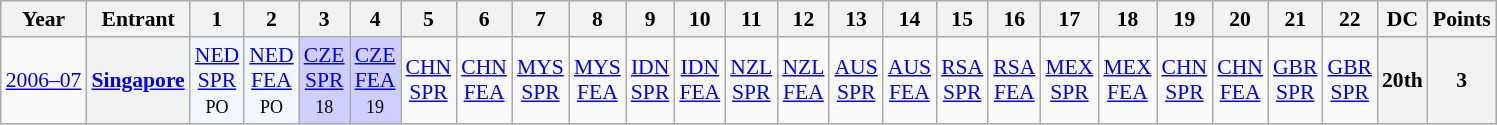<table class="wikitable" style="text-align:center; font-size:90%">
<tr>
<th>Year</th>
<th>Entrant</th>
<th>1</th>
<th>2</th>
<th>3</th>
<th>4</th>
<th>5</th>
<th>6</th>
<th>7</th>
<th>8</th>
<th>9</th>
<th>10</th>
<th>11</th>
<th>12</th>
<th>13</th>
<th>14</th>
<th>15</th>
<th>16</th>
<th>17</th>
<th>18</th>
<th>19</th>
<th>20</th>
<th>21</th>
<th>22</th>
<th>DC</th>
<th>Points</th>
</tr>
<tr>
<td><a href='#'>2006–07</a></td>
<th rowspan=3><a href='#'>Singapore</a></th>
<td style="background:#F1F8FF;"><a href='#'>NED<br>SPR</a><br><small>PO</small></td>
<td style="background:#F1F8FF;"><a href='#'>NED<br>FEA</a><br><small>PO</small></td>
<td style="background:#CFCFFF;"><a href='#'>CZE<br>SPR</a><br><small>18</small></td>
<td style="background:#CFCFFF;"><a href='#'>CZE<br>FEA</a><br><small>19</small></td>
<td><a href='#'>CHN<br>SPR</a><br><small></small></td>
<td><a href='#'>CHN<br>FEA</a><br><small></small></td>
<td><a href='#'>MYS<br>SPR</a><br><small></small></td>
<td><a href='#'>MYS<br>FEA</a><br><small></small></td>
<td><a href='#'>IDN<br>SPR</a><br><small></small></td>
<td><a href='#'>IDN<br>FEA</a><br><small></small></td>
<td><a href='#'>NZL<br>SPR</a><br><small></small></td>
<td><a href='#'>NZL<br>FEA</a><br><small></small></td>
<td><a href='#'>AUS<br>SPR</a><br><small></small></td>
<td><a href='#'>AUS<br>FEA</a><br><small></small></td>
<td><a href='#'>RSA<br>SPR</a><br><small></small></td>
<td><a href='#'>RSA<br>FEA</a><br><small></small></td>
<td><a href='#'>MEX<br>SPR</a><br><small></small></td>
<td><a href='#'>MEX<br>FEA</a><br><small></small></td>
<td><a href='#'>CHN<br>SPR</a><br><small></small></td>
<td><a href='#'>CHN<br>FEA</a><br><small></small></td>
<td><a href='#'>GBR<br>SPR</a><br><small></small></td>
<td><a href='#'>GBR<br>SPR</a><br><small></small></td>
<th>20th</th>
<th>3</th>
</tr>
</table>
